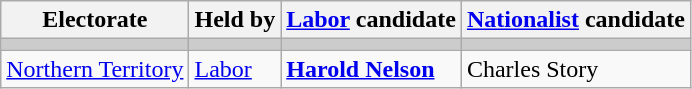<table class="wikitable">
<tr>
<th>Electorate</th>
<th>Held by</th>
<th><a href='#'>Labor</a> candidate</th>
<th><a href='#'>Nationalist</a> candidate</th>
</tr>
<tr bgcolor="#cccccc">
<td></td>
<td></td>
<td></td>
<td></td>
</tr>
<tr>
<td><a href='#'>Northern Territory</a></td>
<td><a href='#'>Labor</a></td>
<td><strong><a href='#'>Harold Nelson</a></strong></td>
<td>Charles Story</td>
</tr>
</table>
